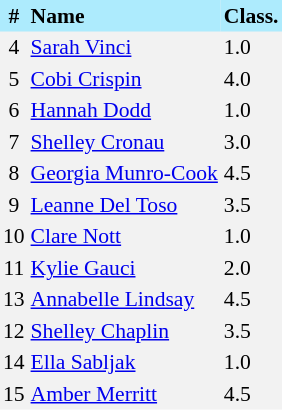<table border=0 cellpadding=2 cellspacing=0  |- bgcolor=#F2F2F2 style="text-align:center; font-size:90%;">
<tr bgcolor=#ADEBFD>
<th>#</th>
<th align=left>Name</th>
<th align=left>Class.</th>
</tr>
<tr>
<td>4</td>
<td align=left><a href='#'>Sarah Vinci</a></td>
<td align=left>1.0</td>
</tr>
<tr>
<td>5</td>
<td align=left><a href='#'>Cobi Crispin</a></td>
<td align=left>4.0</td>
</tr>
<tr>
<td>6</td>
<td align=left><a href='#'>Hannah Dodd</a></td>
<td align=left>1.0</td>
</tr>
<tr>
<td>7</td>
<td align=left><a href='#'>Shelley Cronau</a></td>
<td align=left>3.0</td>
</tr>
<tr>
<td>8</td>
<td align=left><a href='#'>Georgia Munro-Cook</a></td>
<td align=left>4.5</td>
</tr>
<tr>
<td>9</td>
<td align=left><a href='#'>Leanne Del Toso</a></td>
<td align=left>3.5</td>
</tr>
<tr>
<td>10</td>
<td align=left><a href='#'>Clare Nott</a></td>
<td align=left>1.0</td>
</tr>
<tr>
<td>11</td>
<td align=left><a href='#'>Kylie Gauci</a></td>
<td align=left>2.0</td>
</tr>
<tr>
<td>13</td>
<td align=left><a href='#'>Annabelle Lindsay</a></td>
<td align=left>4.5</td>
</tr>
<tr>
<td>12</td>
<td align=left><a href='#'>Shelley Chaplin</a></td>
<td align=left>3.5</td>
</tr>
<tr>
<td>14</td>
<td align=left><a href='#'>Ella Sabljak</a></td>
<td align=left>1.0</td>
</tr>
<tr>
<td>15</td>
<td align=left><a href='#'>Amber Merritt</a></td>
<td align=left>4.5</td>
</tr>
</table>
